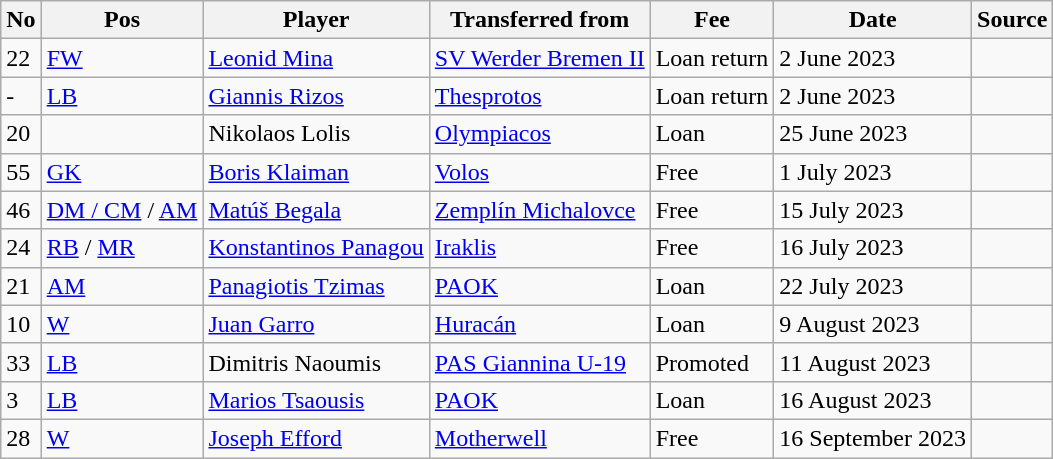<table class="wikitable">
<tr>
<th>No</th>
<th>Pos</th>
<th>Player</th>
<th>Transferred from</th>
<th>Fee</th>
<th>Date</th>
<th>Source</th>
</tr>
<tr>
<td>22</td>
<td><a href='#'>FW</a></td>
<td><a href='#'>Leonid Mina</a></td>
<td><a href='#'>SV Werder Bremen II</a></td>
<td>Loan return</td>
<td>2 June 2023</td>
<td></td>
</tr>
<tr>
<td>-</td>
<td><a href='#'>LB</a></td>
<td><a href='#'>Giannis Rizos</a></td>
<td><a href='#'>Thesprotos</a></td>
<td>Loan return</td>
<td>2 June 2023</td>
<td></td>
</tr>
<tr>
<td>20</td>
<td></td>
<td>Nikolaos Lolis</td>
<td><a href='#'>Olympiacos</a></td>
<td>Loan</td>
<td>25 June 2023</td>
<td></td>
</tr>
<tr>
<td>55</td>
<td><a href='#'>GK</a></td>
<td><a href='#'>Boris Klaiman</a></td>
<td><a href='#'>Volos</a></td>
<td>Free</td>
<td>1 July 2023</td>
<td></td>
</tr>
<tr>
<td>46</td>
<td><a href='#'>DM / CM</a> / <a href='#'>AM</a></td>
<td><a href='#'>Matúš Begala</a></td>
<td><a href='#'>Zemplín Michalovce</a></td>
<td>Free</td>
<td>15 July 2023</td>
<td></td>
</tr>
<tr>
<td>24</td>
<td><a href='#'>RB</a> / <a href='#'>MR</a></td>
<td><a href='#'>Konstantinos Panagou</a></td>
<td><a href='#'>Iraklis</a></td>
<td>Free</td>
<td>16 July 2023</td>
<td></td>
</tr>
<tr>
<td>21</td>
<td><a href='#'>AM</a></td>
<td><a href='#'>Panagiotis Tzimas</a></td>
<td><a href='#'>PAOK</a></td>
<td>Loan</td>
<td>22 July 2023</td>
<td></td>
</tr>
<tr>
<td>10</td>
<td><a href='#'>W</a></td>
<td><a href='#'>Juan Garro</a></td>
<td><a href='#'>Huracán</a></td>
<td>Loan</td>
<td>9 August 2023</td>
<td></td>
</tr>
<tr>
<td>33</td>
<td><a href='#'>LB</a></td>
<td>Dimitris Naoumis</td>
<td><a href='#'>PAS Giannina U-19</a></td>
<td>Promoted</td>
<td>11 August 2023</td>
<td></td>
</tr>
<tr>
<td>3</td>
<td><a href='#'>LB</a></td>
<td><a href='#'>Marios Tsaousis</a></td>
<td><a href='#'>PAOK</a></td>
<td>Loan</td>
<td>16 August 2023</td>
<td></td>
</tr>
<tr>
<td>28</td>
<td><a href='#'>W</a></td>
<td><a href='#'>Joseph Efford</a></td>
<td><a href='#'>Motherwell</a></td>
<td>Free</td>
<td>16 September 2023</td>
<td></td>
</tr>
</table>
